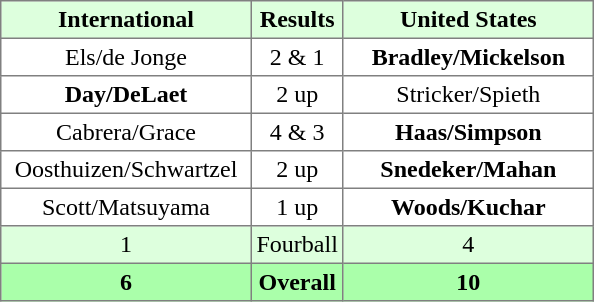<table border="1" cellpadding="3" style="border-collapse:collapse; text-align:center;">
<tr style="background:#ddffdd;">
<th width=160>International</th>
<th>Results</th>
<th width=160>United States</th>
</tr>
<tr>
<td>Els/de Jonge</td>
<td>2 & 1</td>
<td><strong>Bradley/Mickelson</strong></td>
</tr>
<tr>
<td><strong>Day/DeLaet</strong></td>
<td>2 up</td>
<td>Stricker/Spieth</td>
</tr>
<tr>
<td>Cabrera/Grace</td>
<td>4 & 3</td>
<td><strong>Haas/Simpson</strong></td>
</tr>
<tr>
<td>Oosthuizen/Schwartzel</td>
<td>2 up</td>
<td><strong>Snedeker/Mahan</strong></td>
</tr>
<tr>
<td>Scott/Matsuyama</td>
<td>1 up</td>
<td><strong>Woods/Kuchar</strong></td>
</tr>
<tr style="background:#ddffdd;">
<td>1</td>
<td>Fourball</td>
<td>4</td>
</tr>
<tr style="background:#aaffaa;">
<th>6</th>
<th>Overall</th>
<th>10</th>
</tr>
</table>
